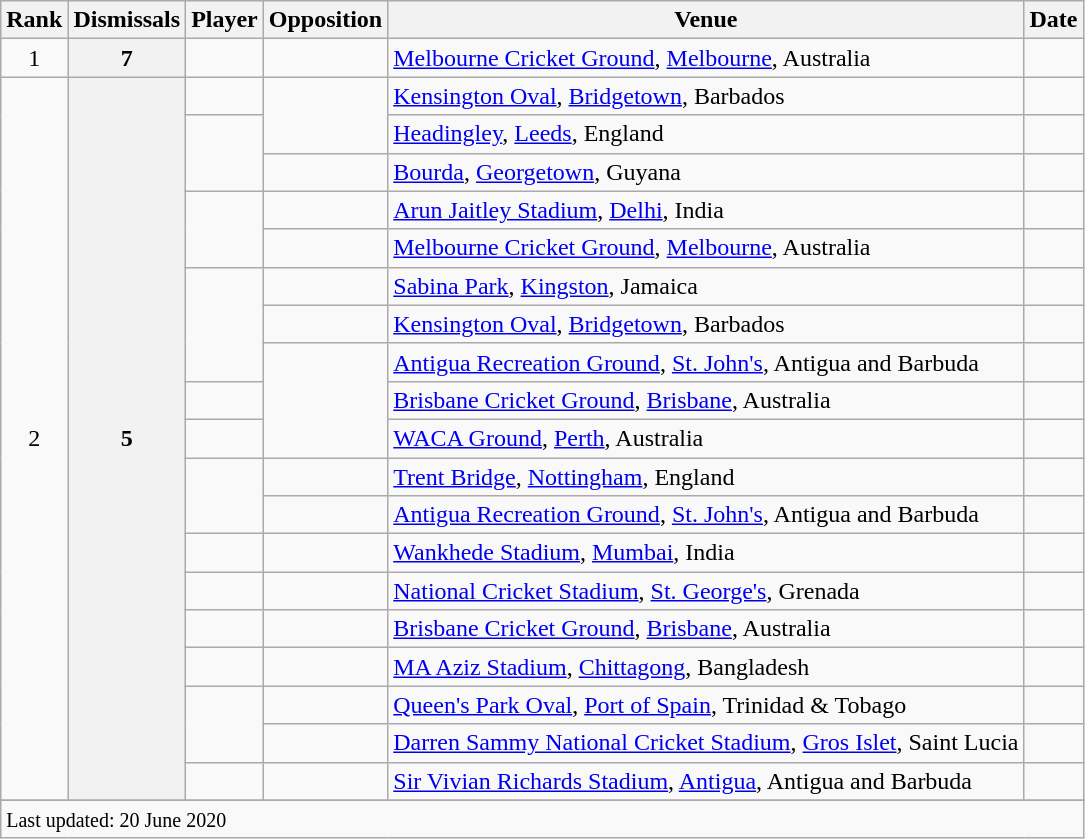<table class="wikitable plainrowheaders sortable">
<tr>
<th scope=col>Rank</th>
<th scope=col>Dismissals</th>
<th scope=col>Player</th>
<th scope=col>Opposition</th>
<th scope=col>Venue</th>
<th scope=col>Date</th>
</tr>
<tr>
<td align=center>1</td>
<th scope=row style=text-align:center;>7</th>
<td></td>
<td></td>
<td><a href='#'>Melbourne Cricket Ground</a>, <a href='#'>Melbourne</a>, Australia</td>
<td></td>
</tr>
<tr>
<td align=center rowspan=19>2</td>
<th scope=row style=text-align:center; rowspan=19>5</th>
<td></td>
<td rowspan=2></td>
<td><a href='#'>Kensington Oval</a>, <a href='#'>Bridgetown</a>, Barbados</td>
<td></td>
</tr>
<tr>
<td rowspan=2></td>
<td><a href='#'>Headingley</a>, <a href='#'>Leeds</a>, England</td>
<td></td>
</tr>
<tr>
<td></td>
<td><a href='#'>Bourda</a>, <a href='#'>Georgetown</a>, Guyana</td>
<td></td>
</tr>
<tr>
<td rowspan=2></td>
<td></td>
<td><a href='#'>Arun Jaitley Stadium</a>, <a href='#'>Delhi</a>, India</td>
<td></td>
</tr>
<tr>
<td></td>
<td><a href='#'>Melbourne Cricket Ground</a>, <a href='#'>Melbourne</a>, Australia</td>
<td></td>
</tr>
<tr>
<td rowspan=3></td>
<td></td>
<td><a href='#'>Sabina Park</a>, <a href='#'>Kingston</a>, Jamaica</td>
<td></td>
</tr>
<tr>
<td></td>
<td><a href='#'>Kensington Oval</a>, <a href='#'>Bridgetown</a>, Barbados</td>
<td></td>
</tr>
<tr>
<td rowspan=3></td>
<td><a href='#'>Antigua Recreation Ground</a>, <a href='#'>St. John's</a>, Antigua and Barbuda</td>
<td></td>
</tr>
<tr>
<td></td>
<td><a href='#'>Brisbane Cricket Ground</a>, <a href='#'>Brisbane</a>, Australia</td>
<td></td>
</tr>
<tr>
<td></td>
<td><a href='#'>WACA Ground</a>, <a href='#'>Perth</a>, Australia</td>
<td></td>
</tr>
<tr>
<td rowspan=2></td>
<td></td>
<td><a href='#'>Trent Bridge</a>, <a href='#'>Nottingham</a>, England</td>
<td></td>
</tr>
<tr>
<td></td>
<td><a href='#'>Antigua Recreation Ground</a>, <a href='#'>St. John's</a>, Antigua and Barbuda</td>
<td></td>
</tr>
<tr>
<td></td>
<td></td>
<td><a href='#'>Wankhede Stadium</a>, <a href='#'>Mumbai</a>, India</td>
<td></td>
</tr>
<tr>
<td></td>
<td></td>
<td><a href='#'>National Cricket Stadium</a>, <a href='#'>St. George's</a>, Grenada</td>
<td></td>
</tr>
<tr>
<td></td>
<td></td>
<td><a href='#'>Brisbane Cricket Ground</a>, <a href='#'>Brisbane</a>, Australia</td>
<td></td>
</tr>
<tr>
<td></td>
<td></td>
<td><a href='#'>MA Aziz Stadium</a>, <a href='#'>Chittagong</a>, Bangladesh</td>
<td></td>
</tr>
<tr>
<td rowspan=2></td>
<td></td>
<td><a href='#'>Queen's Park Oval</a>, <a href='#'>Port of Spain</a>, Trinidad & Tobago</td>
<td></td>
</tr>
<tr>
<td></td>
<td><a href='#'>Darren Sammy National Cricket Stadium</a>, <a href='#'>Gros Islet</a>, Saint Lucia</td>
<td></td>
</tr>
<tr>
<td></td>
<td></td>
<td><a href='#'>Sir Vivian Richards Stadium</a>, <a href='#'>Antigua</a>, Antigua and Barbuda</td>
<td></td>
</tr>
<tr>
</tr>
<tr class=sortbottom>
<td colspan=6><small>Last updated: 20 June 2020</small></td>
</tr>
</table>
